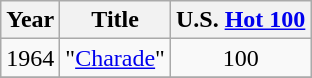<table class="wikitable">
<tr>
<th>Year</th>
<th>Title</th>
<th>U.S. <a href='#'>Hot 100</a></th>
</tr>
<tr>
<td>1964</td>
<td>"<a href='#'>Charade</a>"</td>
<td align="center">100</td>
</tr>
<tr>
</tr>
</table>
